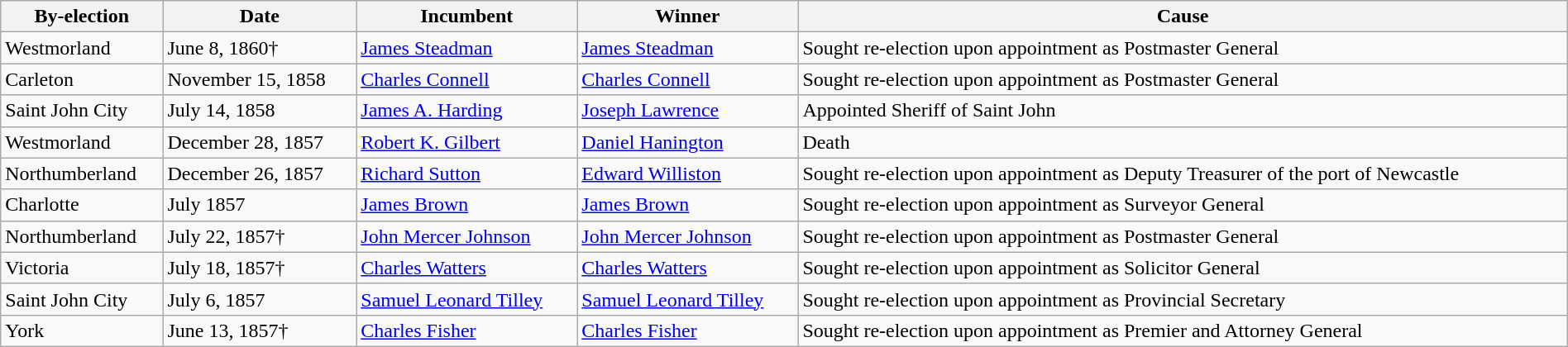<table class=wikitable style="width:100%">
<tr>
<th>By-election</th>
<th>Date</th>
<th>Incumbent</th>
<th>Winner</th>
<th>Cause</th>
</tr>
<tr>
<td>Westmorland</td>
<td>June 8, 1860†</td>
<td><a href='#'>James Steadman</a></td>
<td><a href='#'>James Steadman</a></td>
<td>Sought re-election upon appointment as Postmaster General</td>
</tr>
<tr>
<td>Carleton</td>
<td>November 15, 1858</td>
<td><a href='#'>Charles Connell</a></td>
<td><a href='#'>Charles Connell</a></td>
<td>Sought re-election upon appointment as Postmaster General</td>
</tr>
<tr>
<td>Saint John City</td>
<td>July 14, 1858</td>
<td><a href='#'>James A. Harding</a></td>
<td><a href='#'>Joseph Lawrence</a></td>
<td>Appointed Sheriff of Saint John</td>
</tr>
<tr>
<td>Westmorland</td>
<td>December 28, 1857</td>
<td><a href='#'>Robert K. Gilbert</a></td>
<td><a href='#'>Daniel Hanington</a></td>
<td>Death</td>
</tr>
<tr>
<td>Northumberland</td>
<td>December 26, 1857</td>
<td><a href='#'>Richard Sutton</a></td>
<td><a href='#'>Edward Williston</a></td>
<td>Sought re-election upon appointment as Deputy Treasurer of the port of Newcastle</td>
</tr>
<tr>
<td>Charlotte</td>
<td>July 1857</td>
<td><a href='#'>James Brown</a></td>
<td><a href='#'>James Brown</a></td>
<td>Sought re-election upon appointment as Surveyor General</td>
</tr>
<tr>
<td>Northumberland</td>
<td>July 22, 1857†</td>
<td><a href='#'>John Mercer Johnson</a></td>
<td><a href='#'>John Mercer Johnson</a></td>
<td>Sought re-election upon appointment as Postmaster General</td>
</tr>
<tr>
<td>Victoria</td>
<td>July 18, 1857†</td>
<td><a href='#'>Charles Watters</a></td>
<td><a href='#'>Charles Watters</a></td>
<td>Sought re-election upon appointment as Solicitor General</td>
</tr>
<tr>
<td>Saint John City</td>
<td>July 6, 1857</td>
<td><a href='#'>Samuel Leonard Tilley</a></td>
<td><a href='#'>Samuel Leonard Tilley</a></td>
<td>Sought re-election upon appointment as Provincial Secretary</td>
</tr>
<tr>
<td>York</td>
<td>June 13, 1857†</td>
<td><a href='#'>Charles Fisher</a></td>
<td><a href='#'>Charles Fisher</a></td>
<td>Sought re-election upon appointment as Premier and Attorney General</td>
</tr>
</table>
